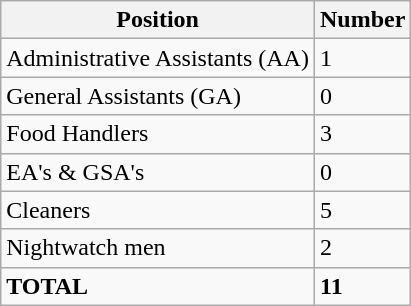<table class = "wikitable">
<tr>
<th>Position</th>
<th>Number</th>
</tr>
<tr>
<td>Administrative Assistants (AA)</td>
<td>1</td>
</tr>
<tr>
<td>General Assistants (GA)</td>
<td>0</td>
</tr>
<tr>
<td>Food Handlers</td>
<td>3</td>
</tr>
<tr>
<td>EA's & GSA's</td>
<td>0</td>
</tr>
<tr>
<td>Cleaners</td>
<td>5</td>
</tr>
<tr>
<td>Nightwatch men</td>
<td>2</td>
</tr>
<tr>
<td><strong>TOTAL</strong></td>
<td><strong>11</strong></td>
</tr>
</table>
